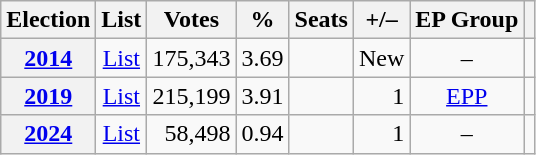<table class="wikitable sortable" style="text-align: center;">
<tr>
<th scope="col">Election</th>
<th scope="col">List</th>
<th scope="col">Votes</th>
<th scope="col">%</th>
<th scope="col">Seats</th>
<th scope="col">+/–</th>
<th scope="col">EP Group</th>
<th scope="col" class="unsortable"></th>
</tr>
<tr>
<th scope="row"><a href='#'>2014</a></th>
<td><a href='#'>List</a></td>
<td style="text-align: right;">175,343</td>
<td style="text-align: right;">3.69</td>
<td style="text-align: right;"></td>
<td>New</td>
<td>–</td>
<td></td>
</tr>
<tr>
<th scope="row"><a href='#'>2019</a></th>
<td><a href='#'>List</a></td>
<td style="text-align: right;">215,199</td>
<td style="text-align: right;">3.91</td>
<td style="text-align: right;"></td>
<td style="text-align: right;"> 1</td>
<td><a href='#'>EPP</a></td>
<td></td>
</tr>
<tr>
<th scope="row"><a href='#'>2024</a></th>
<td><a href='#'>List</a></td>
<td style="text-align: right;">58,498</td>
<td style="text-align: right;">0.94</td>
<td style="text-align: right;"></td>
<td style="text-align: right;"> 1</td>
<td>–</td>
</tr>
</table>
